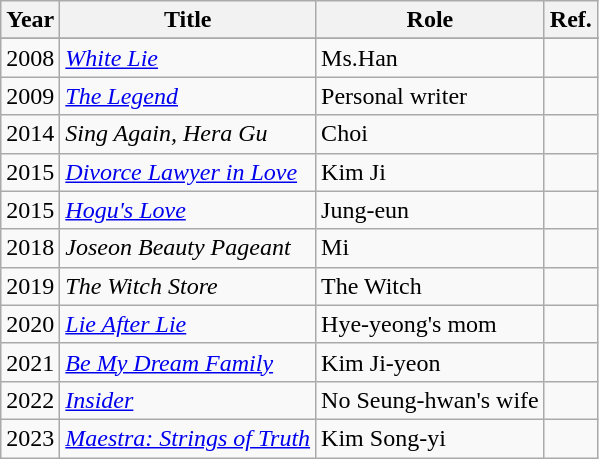<table class="wikitable">
<tr>
<th>Year</th>
<th>Title</th>
<th>Role</th>
<th>Ref.</th>
</tr>
<tr>
</tr>
<tr>
<td>2008</td>
<td><em><a href='#'>White Lie</a></em></td>
<td>Ms.Han</td>
<td></td>
</tr>
<tr>
<td>2009</td>
<td><em><a href='#'>The Legend</a></em></td>
<td>Personal writer</td>
<td></td>
</tr>
<tr>
<td>2014</td>
<td><em>Sing Again, Hera Gu</em></td>
<td>Choi</td>
<td></td>
</tr>
<tr>
<td>2015</td>
<td><em><a href='#'>Divorce Lawyer in Love</a></em></td>
<td>Kim Ji</td>
<td></td>
</tr>
<tr>
<td>2015</td>
<td><em> <a href='#'>Hogu's Love</a></em></td>
<td>Jung-eun</td>
<td></td>
</tr>
<tr>
<td>2018</td>
<td><em>Joseon Beauty Pageant</em></td>
<td>Mi</td>
<td></td>
</tr>
<tr>
<td>2019</td>
<td><em>The Witch Store</em></td>
<td>The Witch</td>
<td></td>
</tr>
<tr>
<td>2020</td>
<td><em><a href='#'>Lie After Lie</a></em></td>
<td>Hye-yeong's mom</td>
<td></td>
</tr>
<tr>
<td>2021</td>
<td><em><a href='#'>Be My Dream Family</a></em></td>
<td>Kim Ji-yeon</td>
<td></td>
</tr>
<tr>
<td>2022</td>
<td><em><a href='#'>Insider</a></em></td>
<td>No Seung-hwan's wife</td>
<td></td>
</tr>
<tr>
<td>2023</td>
<td><em><a href='#'>Maestra: Strings of Truth</a></em></td>
<td>Kim Song-yi</td>
<td></td>
</tr>
</table>
